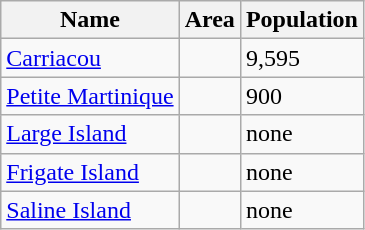<table class="wikitable sortable">
<tr>
<th>Name</th>
<th>Area</th>
<th>Population</th>
</tr>
<tr>
<td><a href='#'>Carriacou</a></td>
<td></td>
<td>9,595</td>
</tr>
<tr>
<td><a href='#'>Petite Martinique</a></td>
<td></td>
<td>900</td>
</tr>
<tr>
<td><a href='#'>Large Island</a></td>
<td></td>
<td>none</td>
</tr>
<tr>
<td><a href='#'>Frigate Island</a></td>
<td></td>
<td>none</td>
</tr>
<tr>
<td><a href='#'>Saline Island</a></td>
<td></td>
<td>none</td>
</tr>
</table>
